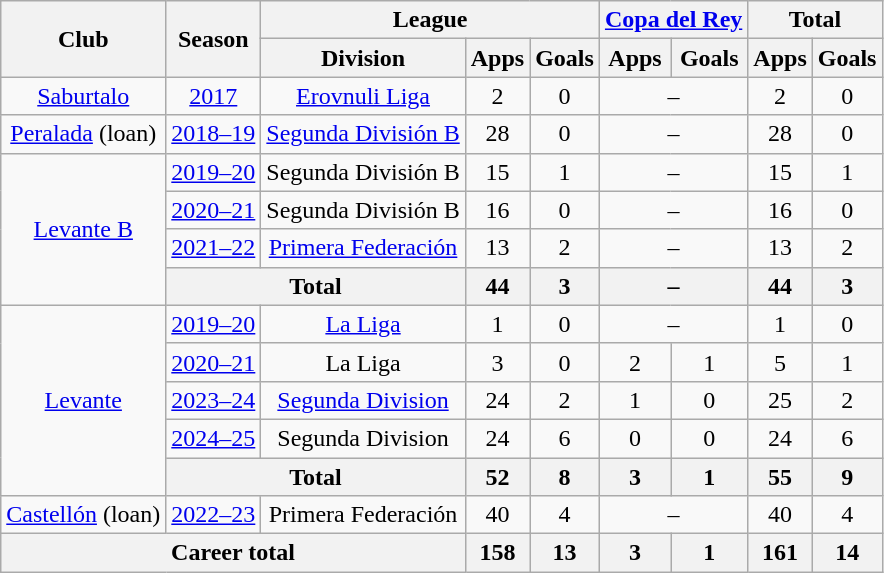<table class="wikitable" style="text-align:center">
<tr>
<th rowspan="2">Club</th>
<th rowspan="2">Season</th>
<th colspan="3">League</th>
<th colspan="2"><a href='#'>Copa del Rey</a></th>
<th colspan="2">Total</th>
</tr>
<tr>
<th>Division</th>
<th>Apps</th>
<th>Goals</th>
<th>Apps</th>
<th>Goals</th>
<th>Apps</th>
<th>Goals</th>
</tr>
<tr>
<td><a href='#'>Saburtalo</a></td>
<td><a href='#'>2017</a></td>
<td><a href='#'>Erovnuli Liga</a></td>
<td>2</td>
<td>0</td>
<td colspan="2">–</td>
<td>2</td>
<td>0</td>
</tr>
<tr>
<td><a href='#'>Peralada</a> (loan)</td>
<td><a href='#'>2018–19</a></td>
<td><a href='#'>Segunda División B</a></td>
<td>28</td>
<td>0</td>
<td colspan="2">–</td>
<td>28</td>
<td>0</td>
</tr>
<tr>
<td rowspan="4"><a href='#'>Levante B</a></td>
<td><a href='#'>2019–20</a></td>
<td>Segunda División B</td>
<td>15</td>
<td>1</td>
<td colspan="2">–</td>
<td>15</td>
<td>1</td>
</tr>
<tr>
<td><a href='#'>2020–21</a></td>
<td>Segunda División B</td>
<td>16</td>
<td>0</td>
<td colspan="2">–</td>
<td>16</td>
<td>0</td>
</tr>
<tr>
<td><a href='#'>2021–22</a></td>
<td><a href='#'>Primera Federación</a></td>
<td>13</td>
<td>2</td>
<td colspan="2">–</td>
<td>13</td>
<td>2</td>
</tr>
<tr>
<th colspan="2">Total</th>
<th>44</th>
<th>3</th>
<th colspan="2">–</th>
<th>44</th>
<th>3</th>
</tr>
<tr>
<td rowspan="5"><a href='#'>Levante</a></td>
<td><a href='#'>2019–20</a></td>
<td><a href='#'>La Liga</a></td>
<td>1</td>
<td>0</td>
<td colspan="2">–</td>
<td>1</td>
<td>0</td>
</tr>
<tr>
<td><a href='#'>2020–21</a></td>
<td>La Liga</td>
<td>3</td>
<td>0</td>
<td>2</td>
<td>1</td>
<td>5</td>
<td>1</td>
</tr>
<tr>
<td><a href='#'>2023–24</a></td>
<td><a href='#'>Segunda Division</a></td>
<td>24</td>
<td>2</td>
<td>1</td>
<td>0</td>
<td>25</td>
<td>2</td>
</tr>
<tr>
<td><a href='#'>2024–25</a></td>
<td>Segunda Division</td>
<td>24</td>
<td>6</td>
<td>0</td>
<td>0</td>
<td>24</td>
<td>6</td>
</tr>
<tr>
<th colspan="2">Total</th>
<th>52</th>
<th>8</th>
<th>3</th>
<th>1</th>
<th>55</th>
<th>9</th>
</tr>
<tr>
<td><a href='#'>Castellón</a> (loan)</td>
<td><a href='#'>2022–23</a></td>
<td>Primera Federación</td>
<td>40</td>
<td>4</td>
<td colspan="2">–</td>
<td>40</td>
<td>4</td>
</tr>
<tr>
<th colspan="3">Career total</th>
<th>158</th>
<th>13</th>
<th>3</th>
<th>1</th>
<th>161</th>
<th>14</th>
</tr>
</table>
